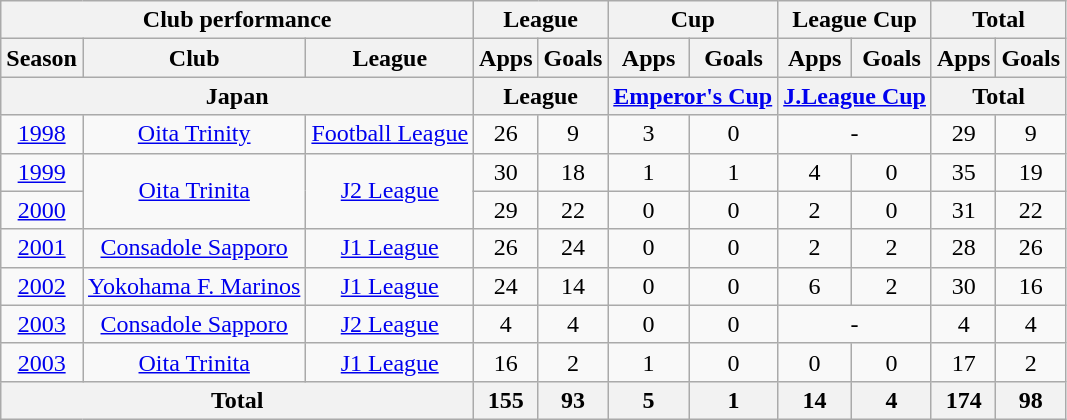<table class="wikitable" style="text-align:center;">
<tr>
<th colspan=3>Club performance</th>
<th colspan=2>League</th>
<th colspan=2>Cup</th>
<th colspan=2>League Cup</th>
<th colspan=2>Total</th>
</tr>
<tr>
<th>Season</th>
<th>Club</th>
<th>League</th>
<th>Apps</th>
<th>Goals</th>
<th>Apps</th>
<th>Goals</th>
<th>Apps</th>
<th>Goals</th>
<th>Apps</th>
<th>Goals</th>
</tr>
<tr>
<th colspan=3>Japan</th>
<th colspan=2>League</th>
<th colspan=2><a href='#'>Emperor's Cup</a></th>
<th colspan=2><a href='#'>J.League Cup</a></th>
<th colspan=2>Total</th>
</tr>
<tr>
<td><a href='#'>1998</a></td>
<td><a href='#'>Oita Trinity</a></td>
<td><a href='#'>Football League</a></td>
<td>26</td>
<td>9</td>
<td>3</td>
<td>0</td>
<td colspan="2">-</td>
<td>29</td>
<td>9</td>
</tr>
<tr>
<td><a href='#'>1999</a></td>
<td rowspan="2"><a href='#'>Oita Trinita</a></td>
<td rowspan="2"><a href='#'>J2 League</a></td>
<td>30</td>
<td>18</td>
<td>1</td>
<td>1</td>
<td>4</td>
<td>0</td>
<td>35</td>
<td>19</td>
</tr>
<tr>
<td><a href='#'>2000</a></td>
<td>29</td>
<td>22</td>
<td>0</td>
<td>0</td>
<td>2</td>
<td>0</td>
<td>31</td>
<td>22</td>
</tr>
<tr>
<td><a href='#'>2001</a></td>
<td><a href='#'>Consadole Sapporo</a></td>
<td><a href='#'>J1 League</a></td>
<td>26</td>
<td>24</td>
<td>0</td>
<td>0</td>
<td>2</td>
<td>2</td>
<td>28</td>
<td>26</td>
</tr>
<tr>
<td><a href='#'>2002</a></td>
<td><a href='#'>Yokohama F. Marinos</a></td>
<td><a href='#'>J1 League</a></td>
<td>24</td>
<td>14</td>
<td>0</td>
<td>0</td>
<td>6</td>
<td>2</td>
<td>30</td>
<td>16</td>
</tr>
<tr>
<td><a href='#'>2003</a></td>
<td><a href='#'>Consadole Sapporo</a></td>
<td><a href='#'>J2 League</a></td>
<td>4</td>
<td>4</td>
<td>0</td>
<td>0</td>
<td colspan="2">-</td>
<td>4</td>
<td>4</td>
</tr>
<tr>
<td><a href='#'>2003</a></td>
<td><a href='#'>Oita Trinita</a></td>
<td><a href='#'>J1 League</a></td>
<td>16</td>
<td>2</td>
<td>1</td>
<td>0</td>
<td>0</td>
<td>0</td>
<td>17</td>
<td>2</td>
</tr>
<tr>
<th colspan=3>Total</th>
<th>155</th>
<th>93</th>
<th>5</th>
<th>1</th>
<th>14</th>
<th>4</th>
<th>174</th>
<th>98</th>
</tr>
</table>
